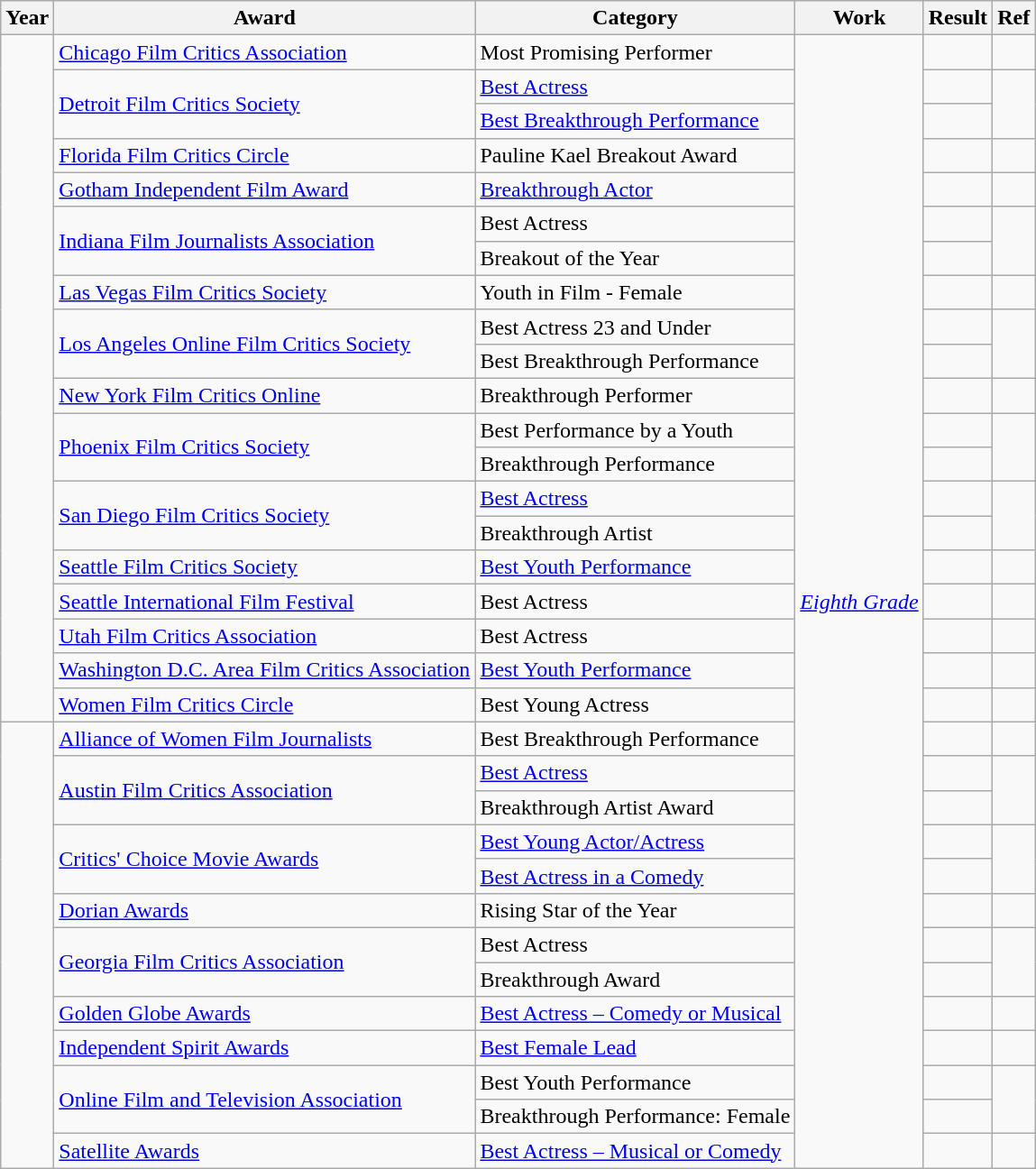<table class="wikitable sortable">
<tr>
<th>Year</th>
<th>Award</th>
<th>Category</th>
<th>Work</th>
<th>Result</th>
<th>Ref</th>
</tr>
<tr>
<td rowspan="20"></td>
<td><a href='#'>Chicago Film Critics Association</a></td>
<td>Most Promising Performer</td>
<td rowspan=33><em><a href='#'>Eighth Grade</a></em></td>
<td></td>
<td style="text-align:center;"></td>
</tr>
<tr>
<td rowspan=2><a href='#'>Detroit Film Critics Society</a></td>
<td><a href='#'>Best Actress</a></td>
<td></td>
<td style="text-align:center;" rowspan="2"></td>
</tr>
<tr>
<td><a href='#'>Best Breakthrough Performance</a></td>
<td></td>
</tr>
<tr>
<td><a href='#'>Florida Film Critics Circle</a></td>
<td>Pauline Kael Breakout Award</td>
<td></td>
<td style="text-align:center;"></td>
</tr>
<tr>
<td><a href='#'>Gotham Independent Film Award</a></td>
<td><a href='#'>Breakthrough Actor</a></td>
<td></td>
<td style="text-align:center;"></td>
</tr>
<tr>
<td rowspan=2><a href='#'>Indiana Film Journalists Association</a></td>
<td>Best Actress</td>
<td></td>
<td style="text-align:center;" rowspan="2"></td>
</tr>
<tr>
<td>Breakout of the Year</td>
<td></td>
</tr>
<tr>
<td><a href='#'>Las Vegas Film Critics Society</a></td>
<td>Youth in Film - Female</td>
<td></td>
<td style="text-align:center;"></td>
</tr>
<tr>
<td rowspan=2><a href='#'>Los Angeles Online Film Critics Society</a></td>
<td>Best Actress 23 and Under</td>
<td></td>
<td style="text-align:center;" rowspan="2"></td>
</tr>
<tr>
<td>Best Breakthrough Performance</td>
<td></td>
</tr>
<tr>
<td><a href='#'>New York Film Critics Online</a></td>
<td>Breakthrough Performer</td>
<td></td>
<td style="text-align:center;"></td>
</tr>
<tr>
<td rowspan=2><a href='#'>Phoenix Film Critics Society</a></td>
<td>Best Performance by a Youth</td>
<td></td>
<td style="text-align:center;" rowspan="2"></td>
</tr>
<tr>
<td>Breakthrough Performance</td>
<td></td>
</tr>
<tr>
<td rowspan=2><a href='#'>San Diego Film Critics Society</a></td>
<td><a href='#'>Best Actress</a></td>
<td></td>
<td style="text-align:center;" rowspan="2"></td>
</tr>
<tr>
<td>Breakthrough Artist</td>
<td></td>
</tr>
<tr>
<td><a href='#'>Seattle Film Critics Society</a></td>
<td><a href='#'>Best Youth Performance</a></td>
<td></td>
<td style="text-align:center;"></td>
</tr>
<tr>
<td><a href='#'>Seattle International Film Festival</a></td>
<td>Best Actress</td>
<td></td>
<td style="text-align:center;"></td>
</tr>
<tr>
<td><a href='#'>Utah Film Critics Association</a></td>
<td>Best Actress</td>
<td></td>
<td style="text-align:center;"></td>
</tr>
<tr>
<td><a href='#'>Washington D.C. Area Film Critics Association</a></td>
<td><a href='#'>Best Youth Performance</a></td>
<td></td>
<td style="text-align:center;"></td>
</tr>
<tr>
<td><a href='#'>Women Film Critics Circle</a></td>
<td>Best Young Actress</td>
<td></td>
<td style="text-align:center;"></td>
</tr>
<tr>
<td rowspan="13"></td>
<td><a href='#'>Alliance of Women Film Journalists</a></td>
<td>Best Breakthrough Performance</td>
<td></td>
<td style="text-align:center;"></td>
</tr>
<tr>
<td rowspan=2><a href='#'>Austin Film Critics Association</a></td>
<td><a href='#'>Best Actress</a></td>
<td></td>
<td style="text-align:center;" rowspan="2"></td>
</tr>
<tr>
<td>Breakthrough Artist Award</td>
<td></td>
</tr>
<tr>
<td rowspan=2><a href='#'>Critics' Choice Movie Awards</a></td>
<td><a href='#'>Best Young Actor/Actress</a></td>
<td></td>
<td style="text-align:center;" rowspan="2"></td>
</tr>
<tr>
<td><a href='#'>Best Actress in a Comedy</a></td>
<td></td>
</tr>
<tr>
<td><a href='#'>Dorian Awards</a></td>
<td>Rising Star of the Year</td>
<td></td>
<td style="text-align:center;"></td>
</tr>
<tr>
<td rowspan=2><a href='#'>Georgia Film Critics Association</a></td>
<td>Best Actress</td>
<td></td>
<td style="text-align:center;" rowspan="2"></td>
</tr>
<tr>
<td>Breakthrough Award</td>
<td></td>
</tr>
<tr>
<td><a href='#'>Golden Globe Awards</a></td>
<td><a href='#'>Best Actress – Comedy or Musical</a></td>
<td></td>
<td style="text-align:center;"></td>
</tr>
<tr>
<td><a href='#'>Independent Spirit Awards</a></td>
<td><a href='#'>Best Female Lead</a></td>
<td></td>
<td style="text-align:center;"></td>
</tr>
<tr>
<td rowspan=2><a href='#'>Online Film and Television Association</a></td>
<td>Best Youth Performance</td>
<td></td>
<td style="text-align:center;" rowspan="2"></td>
</tr>
<tr>
<td>Breakthrough Performance: Female</td>
<td></td>
</tr>
<tr>
<td><a href='#'>Satellite Awards</a></td>
<td><a href='#'>Best Actress – Musical or Comedy</a></td>
<td></td>
<td style="text-align:center;"></td>
</tr>
</table>
